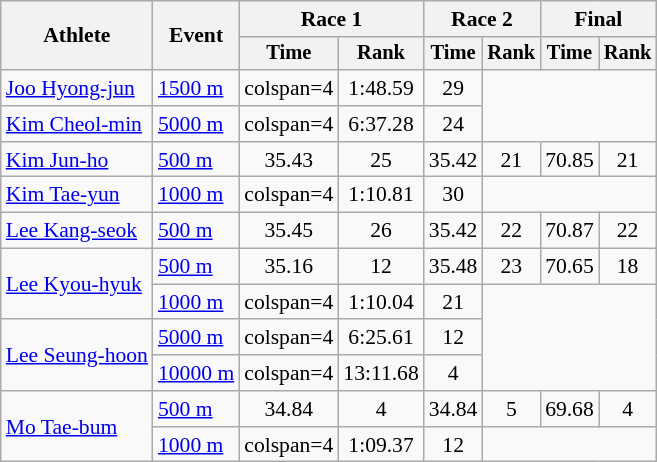<table class="wikitable" style="font-size:90%">
<tr>
<th rowspan=2>Athlete</th>
<th rowspan=2>Event</th>
<th colspan=2>Race 1</th>
<th colspan=2>Race 2</th>
<th colspan=2>Final</th>
</tr>
<tr style="font-size:95%">
<th>Time</th>
<th>Rank</th>
<th>Time</th>
<th>Rank</th>
<th>Time</th>
<th>Rank</th>
</tr>
<tr align=center>
<td align=left><a href='#'>Joo Hyong-jun</a></td>
<td align=left><a href='#'>1500 m</a></td>
<td>colspan=4 </td>
<td>1:48.59</td>
<td>29</td>
</tr>
<tr align=center>
<td align=left><a href='#'>Kim Cheol-min</a></td>
<td align=left><a href='#'>5000 m</a></td>
<td>colspan=4 </td>
<td>6:37.28</td>
<td>24</td>
</tr>
<tr align=center>
<td align=left><a href='#'>Kim Jun-ho</a></td>
<td align=left><a href='#'>500 m</a></td>
<td>35.43</td>
<td>25</td>
<td>35.42</td>
<td>21</td>
<td>70.85</td>
<td>21</td>
</tr>
<tr align=center>
<td align=left><a href='#'>Kim Tae-yun</a></td>
<td align=left><a href='#'>1000 m</a></td>
<td>colspan=4 </td>
<td>1:10.81</td>
<td>30</td>
</tr>
<tr align=center>
<td align=left><a href='#'>Lee Kang-seok</a></td>
<td align=left><a href='#'>500 m</a></td>
<td>35.45</td>
<td>26</td>
<td>35.42</td>
<td>22</td>
<td>70.87</td>
<td>22</td>
</tr>
<tr align=center>
<td align=left rowspan=2><a href='#'>Lee Kyou-hyuk</a></td>
<td align=left><a href='#'>500 m</a></td>
<td>35.16</td>
<td>12</td>
<td>35.48</td>
<td>23</td>
<td>70.65</td>
<td>18</td>
</tr>
<tr align=center>
<td align=left><a href='#'>1000 m</a></td>
<td>colspan=4 </td>
<td>1:10.04</td>
<td>21</td>
</tr>
<tr align=center>
<td align=left rowspan=2><a href='#'>Lee Seung-hoon</a></td>
<td align=left><a href='#'>5000 m</a></td>
<td>colspan=4 </td>
<td>6:25.61</td>
<td>12</td>
</tr>
<tr align=center>
<td align=left><a href='#'>10000 m</a></td>
<td>colspan=4 </td>
<td>13:11.68</td>
<td>4</td>
</tr>
<tr align=center>
<td align=left rowspan=2><a href='#'>Mo Tae-bum</a></td>
<td align=left><a href='#'>500 m</a></td>
<td>34.84</td>
<td>4</td>
<td>34.84</td>
<td>5</td>
<td>69.68</td>
<td>4</td>
</tr>
<tr align=center>
<td align=left><a href='#'>1000 m</a></td>
<td>colspan=4 </td>
<td>1:09.37</td>
<td>12</td>
</tr>
</table>
